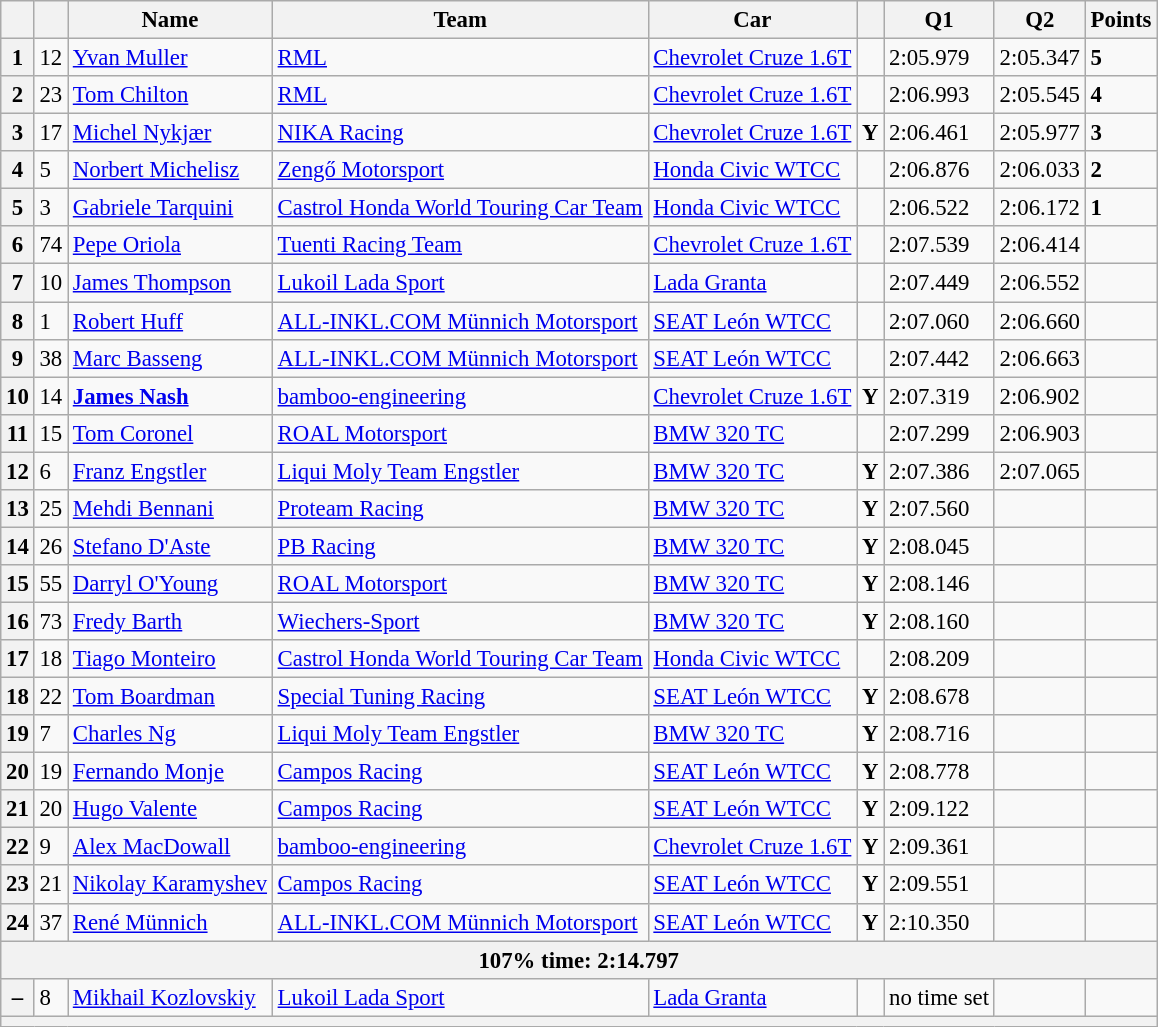<table class="wikitable sortable" style="font-size: 95%;">
<tr>
<th></th>
<th></th>
<th>Name</th>
<th>Team</th>
<th>Car</th>
<th></th>
<th>Q1</th>
<th>Q2</th>
<th>Points</th>
</tr>
<tr>
<th>1</th>
<td>12</td>
<td> <a href='#'>Yvan Muller</a></td>
<td><a href='#'>RML</a></td>
<td><a href='#'>Chevrolet Cruze 1.6T</a></td>
<td></td>
<td>2:05.979</td>
<td>2:05.347</td>
<td><strong>5</strong></td>
</tr>
<tr>
<th>2</th>
<td>23</td>
<td> <a href='#'>Tom Chilton</a></td>
<td><a href='#'>RML</a></td>
<td><a href='#'>Chevrolet Cruze 1.6T</a></td>
<td></td>
<td>2:06.993</td>
<td>2:05.545</td>
<td><strong>4</strong></td>
</tr>
<tr>
<th>3</th>
<td>17</td>
<td> <a href='#'>Michel Nykjær</a></td>
<td><a href='#'>NIKA Racing</a></td>
<td><a href='#'>Chevrolet Cruze 1.6T</a></td>
<td align=center><strong><span>Y</span></strong></td>
<td>2:06.461</td>
<td>2:05.977</td>
<td><strong>3</strong></td>
</tr>
<tr>
<th>4</th>
<td>5</td>
<td> <a href='#'>Norbert Michelisz</a></td>
<td><a href='#'>Zengő Motorsport</a></td>
<td><a href='#'>Honda Civic WTCC</a></td>
<td></td>
<td>2:06.876</td>
<td>2:06.033</td>
<td><strong>2</strong></td>
</tr>
<tr>
<th>5</th>
<td>3</td>
<td> <a href='#'>Gabriele Tarquini</a></td>
<td><a href='#'>Castrol Honda World Touring Car Team</a></td>
<td><a href='#'>Honda Civic WTCC</a></td>
<td></td>
<td>2:06.522</td>
<td>2:06.172</td>
<td><strong>1</strong></td>
</tr>
<tr>
<th>6</th>
<td>74</td>
<td> <a href='#'>Pepe Oriola</a></td>
<td><a href='#'>Tuenti Racing Team</a></td>
<td><a href='#'>Chevrolet Cruze 1.6T</a></td>
<td></td>
<td>2:07.539</td>
<td>2:06.414</td>
<td></td>
</tr>
<tr>
<th>7</th>
<td>10</td>
<td> <a href='#'>James Thompson</a></td>
<td><a href='#'>Lukoil Lada Sport</a></td>
<td><a href='#'>Lada Granta</a></td>
<td></td>
<td>2:07.449</td>
<td>2:06.552</td>
<td></td>
</tr>
<tr>
<th>8</th>
<td>1</td>
<td> <a href='#'>Robert Huff</a></td>
<td><a href='#'>ALL-INKL.COM Münnich Motorsport</a></td>
<td><a href='#'>SEAT León WTCC</a></td>
<td></td>
<td>2:07.060</td>
<td>2:06.660</td>
<td></td>
</tr>
<tr>
<th>9</th>
<td>38</td>
<td> <a href='#'>Marc Basseng</a></td>
<td><a href='#'>ALL-INKL.COM Münnich Motorsport</a></td>
<td><a href='#'>SEAT León WTCC</a></td>
<td></td>
<td>2:07.442</td>
<td>2:06.663</td>
<td></td>
</tr>
<tr>
<th>10</th>
<td>14</td>
<td> <strong><a href='#'>James Nash</a></strong></td>
<td><a href='#'>bamboo-engineering</a></td>
<td><a href='#'>Chevrolet Cruze 1.6T</a></td>
<td align=center><strong><span>Y</span></strong></td>
<td>2:07.319</td>
<td>2:06.902</td>
<td></td>
</tr>
<tr>
<th>11</th>
<td>15</td>
<td> <a href='#'>Tom Coronel</a></td>
<td><a href='#'>ROAL Motorsport</a></td>
<td><a href='#'>BMW 320 TC</a></td>
<td></td>
<td>2:07.299</td>
<td>2:06.903</td>
<td></td>
</tr>
<tr>
<th>12</th>
<td>6</td>
<td> <a href='#'>Franz Engstler</a></td>
<td><a href='#'>Liqui Moly Team Engstler</a></td>
<td><a href='#'>BMW 320 TC</a></td>
<td align=center><strong><span>Y</span></strong></td>
<td>2:07.386</td>
<td>2:07.065</td>
<td></td>
</tr>
<tr>
<th>13</th>
<td>25</td>
<td> <a href='#'>Mehdi Bennani</a></td>
<td><a href='#'>Proteam Racing</a></td>
<td><a href='#'>BMW 320 TC</a></td>
<td align=center><strong><span>Y</span></strong></td>
<td>2:07.560</td>
<td></td>
<td></td>
</tr>
<tr>
<th>14</th>
<td>26</td>
<td> <a href='#'>Stefano D'Aste</a></td>
<td><a href='#'>PB Racing</a></td>
<td><a href='#'>BMW 320 TC</a></td>
<td align=center><strong><span>Y</span></strong></td>
<td>2:08.045</td>
<td></td>
<td></td>
</tr>
<tr>
<th>15</th>
<td>55</td>
<td> <a href='#'>Darryl O'Young</a></td>
<td><a href='#'>ROAL Motorsport</a></td>
<td><a href='#'>BMW 320 TC</a></td>
<td align=center><strong><span>Y</span></strong></td>
<td>2:08.146</td>
<td></td>
<td></td>
</tr>
<tr>
<th>16</th>
<td>73</td>
<td> <a href='#'>Fredy Barth</a></td>
<td><a href='#'>Wiechers-Sport</a></td>
<td><a href='#'>BMW 320 TC</a></td>
<td align=center><strong><span>Y</span></strong></td>
<td>2:08.160</td>
<td></td>
<td></td>
</tr>
<tr>
<th>17</th>
<td>18</td>
<td> <a href='#'>Tiago Monteiro</a></td>
<td><a href='#'>Castrol Honda World Touring Car Team</a></td>
<td><a href='#'>Honda Civic WTCC</a></td>
<td></td>
<td>2:08.209</td>
<td></td>
<td></td>
</tr>
<tr>
<th>18</th>
<td>22</td>
<td> <a href='#'>Tom Boardman</a></td>
<td><a href='#'>Special Tuning Racing</a></td>
<td><a href='#'>SEAT León WTCC</a></td>
<td align=center><strong><span>Y</span></strong></td>
<td>2:08.678</td>
<td></td>
<td></td>
</tr>
<tr>
<th>19</th>
<td>7</td>
<td> <a href='#'>Charles Ng</a></td>
<td><a href='#'>Liqui Moly Team Engstler</a></td>
<td><a href='#'>BMW 320 TC</a></td>
<td align=center><strong><span>Y</span></strong></td>
<td>2:08.716</td>
<td></td>
<td></td>
</tr>
<tr>
<th>20</th>
<td>19</td>
<td> <a href='#'>Fernando Monje</a></td>
<td><a href='#'>Campos Racing</a></td>
<td><a href='#'>SEAT León WTCC</a></td>
<td align=center><strong><span>Y</span></strong></td>
<td>2:08.778</td>
<td></td>
<td></td>
</tr>
<tr>
<th>21</th>
<td>20</td>
<td> <a href='#'>Hugo Valente</a></td>
<td><a href='#'>Campos Racing</a></td>
<td><a href='#'>SEAT León WTCC</a></td>
<td align=center><strong><span>Y</span></strong></td>
<td>2:09.122</td>
<td></td>
<td></td>
</tr>
<tr>
<th>22</th>
<td>9</td>
<td> <a href='#'>Alex MacDowall</a></td>
<td><a href='#'>bamboo-engineering</a></td>
<td><a href='#'>Chevrolet Cruze 1.6T</a></td>
<td align=center><strong><span>Y</span></strong></td>
<td>2:09.361</td>
<td></td>
<td></td>
</tr>
<tr>
<th>23</th>
<td>21</td>
<td> <a href='#'>Nikolay Karamyshev</a></td>
<td><a href='#'>Campos Racing</a></td>
<td><a href='#'>SEAT León WTCC</a></td>
<td align=center><strong><span>Y</span></strong></td>
<td>2:09.551</td>
<td></td>
<td></td>
</tr>
<tr>
<th>24</th>
<td>37</td>
<td> <a href='#'>René Münnich</a></td>
<td><a href='#'>ALL-INKL.COM Münnich Motorsport</a></td>
<td><a href='#'>SEAT León WTCC</a></td>
<td align=center><strong><span>Y</span></strong></td>
<td>2:10.350</td>
<td></td>
<td></td>
</tr>
<tr>
<th colspan=9>107% time: 2:14.797</th>
</tr>
<tr>
<th>–</th>
<td>8</td>
<td> <a href='#'>Mikhail Kozlovskiy</a></td>
<td><a href='#'>Lukoil Lada Sport</a></td>
<td><a href='#'>Lada Granta</a></td>
<td></td>
<td>no time set</td>
<td></td>
<td></td>
</tr>
<tr>
<th colspan=9></th>
</tr>
</table>
